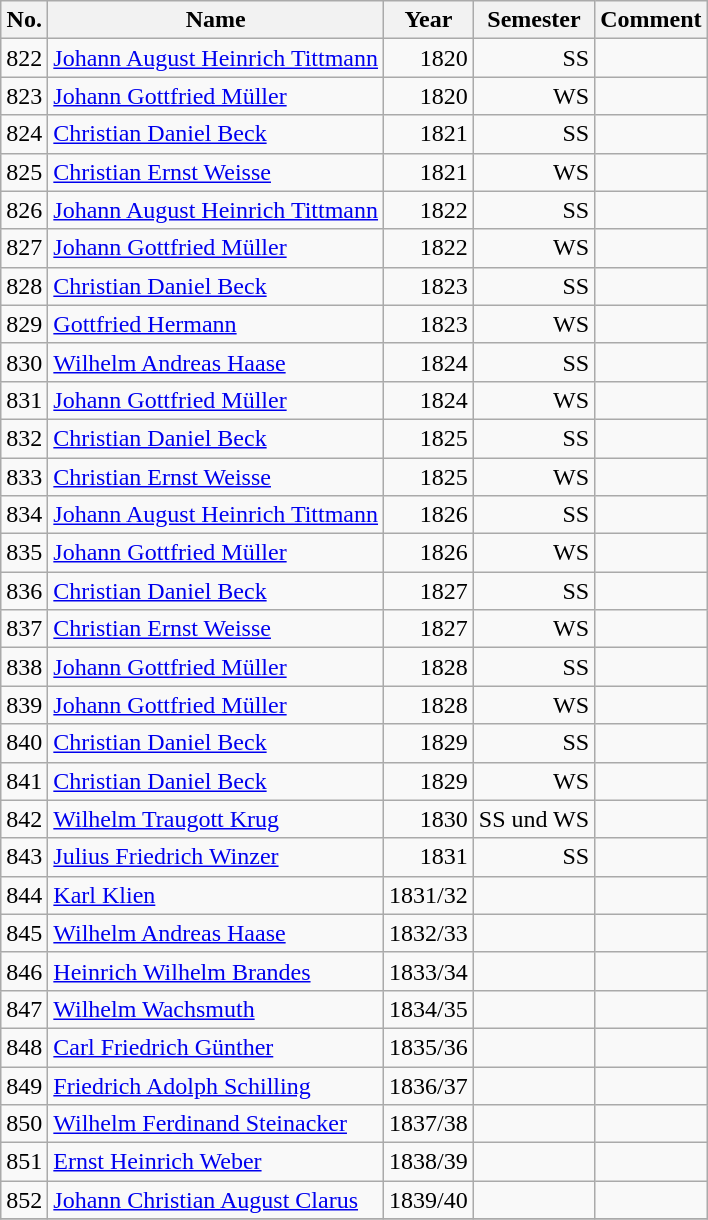<table class="wikitable">
<tr>
<th bgcolor="silver">No.</th>
<th bgcolor="silver">Name</th>
<th bgcolor="silver">Year</th>
<th bgcolor="silver">Semester</th>
<th bgcolor="silver">Comment</th>
</tr>
<tr>
<td>822</td>
<td><a href='#'>Johann August Heinrich Tittmann</a></td>
<td align="right">1820</td>
<td align="right">SS</td>
<td></td>
</tr>
<tr>
<td>823</td>
<td><a href='#'>Johann Gottfried Müller</a></td>
<td align="right">1820</td>
<td align="right">WS</td>
<td></td>
</tr>
<tr>
<td>824</td>
<td><a href='#'>Christian Daniel Beck</a></td>
<td align="right">1821</td>
<td align="right">SS</td>
<td></td>
</tr>
<tr>
<td>825</td>
<td><a href='#'>Christian Ernst Weisse</a></td>
<td align="right">1821</td>
<td align="right">WS</td>
<td></td>
</tr>
<tr>
<td>826</td>
<td><a href='#'>Johann August Heinrich Tittmann</a></td>
<td align="right">1822</td>
<td align="right">SS</td>
<td></td>
</tr>
<tr>
<td>827</td>
<td><a href='#'>Johann Gottfried Müller</a></td>
<td align="right">1822</td>
<td align="right">WS</td>
<td></td>
</tr>
<tr>
<td>828</td>
<td><a href='#'>Christian Daniel Beck</a></td>
<td align="right">1823</td>
<td align="right">SS</td>
<td></td>
</tr>
<tr>
<td>829</td>
<td><a href='#'>Gottfried Hermann</a></td>
<td align="right">1823</td>
<td align="right">WS</td>
<td></td>
</tr>
<tr>
<td>830</td>
<td><a href='#'>Wilhelm Andreas Haase</a></td>
<td align="right">1824</td>
<td align="right">SS</td>
<td></td>
</tr>
<tr>
<td>831</td>
<td><a href='#'>Johann Gottfried Müller</a></td>
<td align="right">1824</td>
<td align="right">WS</td>
<td></td>
</tr>
<tr>
<td>832</td>
<td><a href='#'>Christian Daniel Beck</a></td>
<td align="right">1825</td>
<td align="right">SS</td>
<td></td>
</tr>
<tr>
<td>833</td>
<td><a href='#'>Christian Ernst Weisse</a></td>
<td align="right">1825</td>
<td align="right">WS</td>
<td></td>
</tr>
<tr>
<td>834</td>
<td><a href='#'>Johann August Heinrich Tittmann</a></td>
<td align="right">1826</td>
<td align="right">SS</td>
<td></td>
</tr>
<tr>
<td>835</td>
<td><a href='#'>Johann Gottfried Müller</a></td>
<td align="right">1826</td>
<td align="right">WS</td>
<td></td>
</tr>
<tr>
<td>836</td>
<td><a href='#'>Christian Daniel Beck</a></td>
<td align="right">1827</td>
<td align="right">SS</td>
<td></td>
</tr>
<tr>
<td>837</td>
<td><a href='#'>Christian Ernst Weisse</a></td>
<td align="right">1827</td>
<td align="right">WS</td>
<td></td>
</tr>
<tr>
<td>838</td>
<td><a href='#'>Johann Gottfried Müller</a></td>
<td align="right">1828</td>
<td align="right">SS</td>
<td></td>
</tr>
<tr>
<td>839</td>
<td><a href='#'>Johann Gottfried Müller</a></td>
<td align="right">1828</td>
<td align="right">WS</td>
<td></td>
</tr>
<tr>
<td>840</td>
<td><a href='#'>Christian Daniel Beck</a></td>
<td align="right">1829</td>
<td align="right">SS</td>
<td></td>
</tr>
<tr>
<td>841</td>
<td><a href='#'>Christian Daniel Beck</a></td>
<td align="right">1829</td>
<td align="right">WS</td>
<td></td>
</tr>
<tr>
<td>842</td>
<td><a href='#'>Wilhelm Traugott Krug</a></td>
<td align="right">1830</td>
<td align="right">SS und WS</td>
<td></td>
</tr>
<tr>
<td>843</td>
<td><a href='#'>Julius Friedrich Winzer</a></td>
<td align="right">1831</td>
<td align="right">SS</td>
<td></td>
</tr>
<tr>
<td>844</td>
<td><a href='#'>Karl Klien</a></td>
<td align="right">1831/32</td>
<td align="right"></td>
<td></td>
</tr>
<tr>
<td>845</td>
<td><a href='#'>Wilhelm Andreas Haase</a></td>
<td align="right">1832/33</td>
<td align="right"></td>
<td></td>
</tr>
<tr>
<td>846</td>
<td><a href='#'>Heinrich Wilhelm Brandes</a></td>
<td align="right">1833/34</td>
<td align="right"></td>
<td></td>
</tr>
<tr>
<td>847</td>
<td><a href='#'>Wilhelm Wachsmuth</a></td>
<td align="right">1834/35</td>
<td align="right"></td>
<td></td>
</tr>
<tr>
<td>848</td>
<td><a href='#'>Carl Friedrich Günther</a></td>
<td align="right">1835/36</td>
<td align="right"></td>
<td></td>
</tr>
<tr>
<td>849</td>
<td><a href='#'>Friedrich Adolph Schilling</a></td>
<td align="right">1836/37</td>
<td align="right"></td>
<td></td>
</tr>
<tr>
<td>850</td>
<td><a href='#'>Wilhelm Ferdinand Steinacker</a></td>
<td align="right">1837/38</td>
<td align="right"></td>
<td></td>
</tr>
<tr>
<td>851</td>
<td><a href='#'>Ernst Heinrich Weber</a></td>
<td align="right">1838/39</td>
<td align="right"></td>
<td></td>
</tr>
<tr>
<td>852</td>
<td><a href='#'>Johann Christian August Clarus</a></td>
<td align="right">1839/40</td>
<td align="right"></td>
<td></td>
</tr>
<tr>
</tr>
</table>
